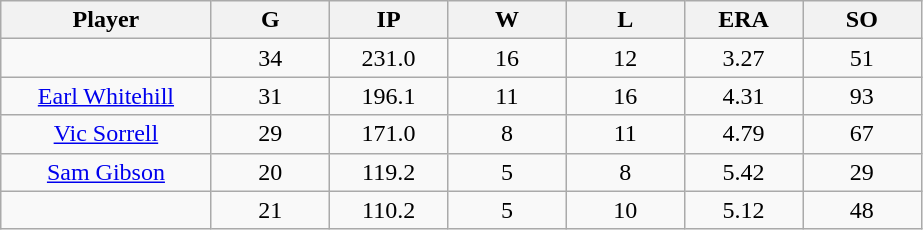<table class="wikitable sortable">
<tr>
<th bgcolor="#DDDDFF" width="16%">Player</th>
<th bgcolor="#DDDDFF" width="9%">G</th>
<th bgcolor="#DDDDFF" width="9%">IP</th>
<th bgcolor="#DDDDFF" width="9%">W</th>
<th bgcolor="#DDDDFF" width="9%">L</th>
<th bgcolor="#DDDDFF" width="9%">ERA</th>
<th bgcolor="#DDDDFF" width="9%">SO</th>
</tr>
<tr align="center">
<td></td>
<td>34</td>
<td>231.0</td>
<td>16</td>
<td>12</td>
<td>3.27</td>
<td>51</td>
</tr>
<tr align="center">
<td><a href='#'>Earl Whitehill</a></td>
<td>31</td>
<td>196.1</td>
<td>11</td>
<td>16</td>
<td>4.31</td>
<td>93</td>
</tr>
<tr align="center">
<td><a href='#'>Vic Sorrell</a></td>
<td>29</td>
<td>171.0</td>
<td>8</td>
<td>11</td>
<td>4.79</td>
<td>67</td>
</tr>
<tr align="center">
<td><a href='#'>Sam Gibson</a></td>
<td>20</td>
<td>119.2</td>
<td>5</td>
<td>8</td>
<td>5.42</td>
<td>29</td>
</tr>
<tr align="center">
<td></td>
<td>21</td>
<td>110.2</td>
<td>5</td>
<td>10</td>
<td>5.12</td>
<td>48</td>
</tr>
</table>
